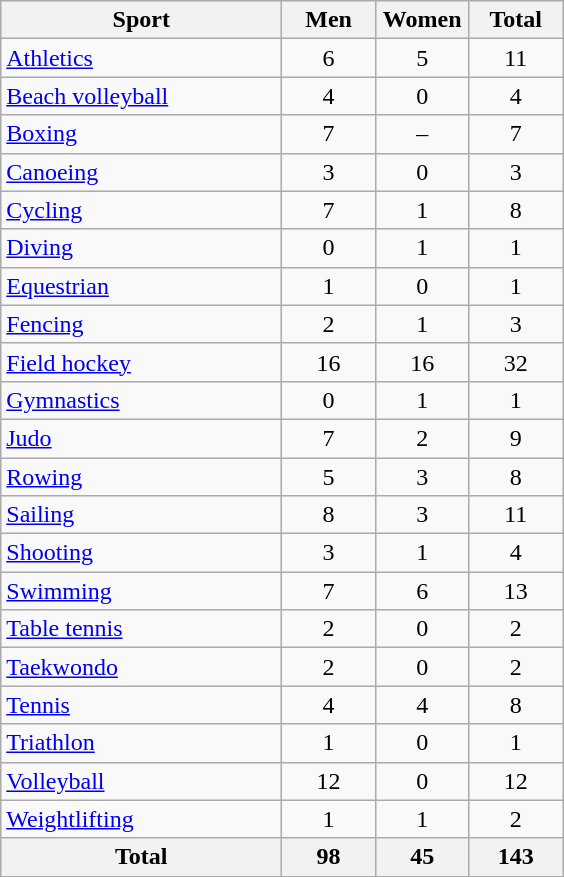<table class="wikitable sortable" style="text-align:center;">
<tr>
<th width=180>Sport</th>
<th width=55>Men</th>
<th width=55>Women</th>
<th width=55>Total</th>
</tr>
<tr>
<td align=left><a href='#'>Athletics</a></td>
<td>6</td>
<td>5</td>
<td>11</td>
</tr>
<tr>
<td align=left><a href='#'>Beach volleyball</a></td>
<td>4</td>
<td>0</td>
<td>4</td>
</tr>
<tr>
<td align=left><a href='#'>Boxing</a></td>
<td>7</td>
<td>–</td>
<td>7</td>
</tr>
<tr>
<td align=left><a href='#'>Canoeing</a></td>
<td>3</td>
<td>0</td>
<td>3</td>
</tr>
<tr>
<td align=left><a href='#'>Cycling</a></td>
<td>7</td>
<td>1</td>
<td>8</td>
</tr>
<tr>
<td align=left><a href='#'>Diving</a></td>
<td>0</td>
<td>1</td>
<td>1</td>
</tr>
<tr>
<td align=left><a href='#'>Equestrian</a></td>
<td>1</td>
<td>0</td>
<td>1</td>
</tr>
<tr>
<td align=left><a href='#'>Fencing</a></td>
<td>2</td>
<td>1</td>
<td>3</td>
</tr>
<tr>
<td align=left><a href='#'>Field hockey</a></td>
<td>16</td>
<td>16</td>
<td>32</td>
</tr>
<tr>
<td align=left><a href='#'>Gymnastics</a></td>
<td>0</td>
<td>1</td>
<td>1</td>
</tr>
<tr>
<td align=left><a href='#'>Judo</a></td>
<td>7</td>
<td>2</td>
<td>9</td>
</tr>
<tr>
<td align=left><a href='#'>Rowing</a></td>
<td>5</td>
<td>3</td>
<td>8</td>
</tr>
<tr>
<td align=left><a href='#'>Sailing</a></td>
<td>8</td>
<td>3</td>
<td>11</td>
</tr>
<tr>
<td align=left><a href='#'>Shooting</a></td>
<td>3</td>
<td>1</td>
<td>4</td>
</tr>
<tr>
<td align=left><a href='#'>Swimming</a></td>
<td>7</td>
<td>6</td>
<td>13</td>
</tr>
<tr>
<td align=left><a href='#'>Table tennis</a></td>
<td>2</td>
<td>0</td>
<td>2</td>
</tr>
<tr>
<td align=left><a href='#'>Taekwondo</a></td>
<td>2</td>
<td>0</td>
<td>2</td>
</tr>
<tr>
<td align=left><a href='#'>Tennis</a></td>
<td>4</td>
<td>4</td>
<td>8</td>
</tr>
<tr>
<td align=left><a href='#'>Triathlon</a></td>
<td>1</td>
<td>0</td>
<td>1</td>
</tr>
<tr>
<td align=left><a href='#'>Volleyball</a></td>
<td>12</td>
<td>0</td>
<td>12</td>
</tr>
<tr>
<td align=left><a href='#'>Weightlifting</a></td>
<td>1</td>
<td>1</td>
<td>2</td>
</tr>
<tr>
<th>Total</th>
<th>98</th>
<th>45</th>
<th>143</th>
</tr>
</table>
